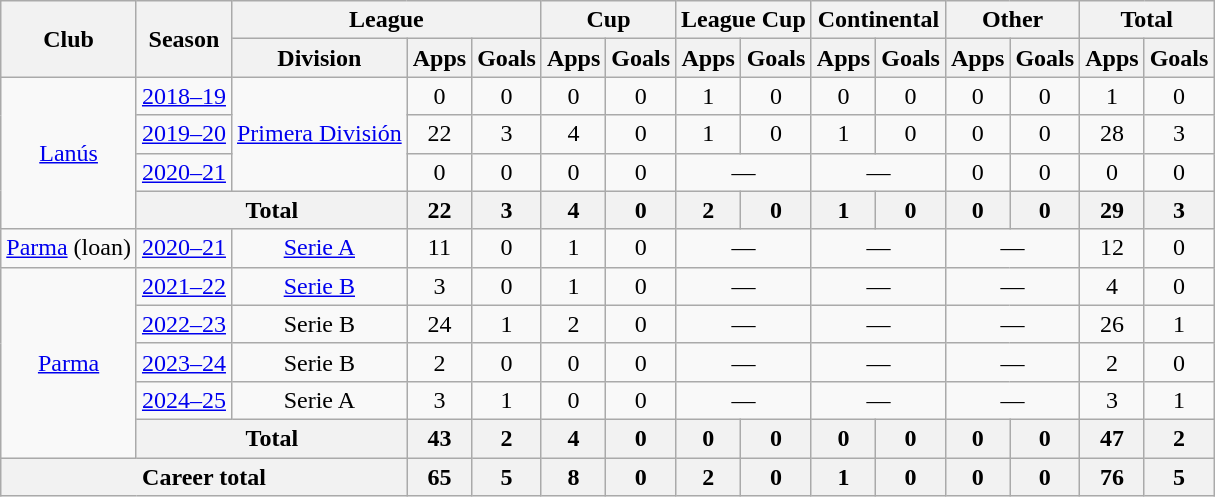<table class="wikitable" style="text-align:center">
<tr>
<th rowspan="2">Club</th>
<th rowspan="2">Season</th>
<th colspan="3">League</th>
<th colspan="2">Cup</th>
<th colspan="2">League Cup</th>
<th colspan="2">Continental</th>
<th colspan="2">Other</th>
<th colspan="2">Total</th>
</tr>
<tr>
<th>Division</th>
<th>Apps</th>
<th>Goals</th>
<th>Apps</th>
<th>Goals</th>
<th>Apps</th>
<th>Goals</th>
<th>Apps</th>
<th>Goals</th>
<th>Apps</th>
<th>Goals</th>
<th>Apps</th>
<th>Goals</th>
</tr>
<tr>
<td rowspan="4"><a href='#'>Lanús</a></td>
<td><a href='#'>2018–19</a></td>
<td rowspan="3"><a href='#'>Primera División</a></td>
<td>0</td>
<td>0</td>
<td>0</td>
<td>0</td>
<td>1</td>
<td>0</td>
<td>0</td>
<td>0</td>
<td>0</td>
<td>0</td>
<td>1</td>
<td>0</td>
</tr>
<tr>
<td><a href='#'>2019–20</a></td>
<td>22</td>
<td>3</td>
<td>4</td>
<td>0</td>
<td>1</td>
<td>0</td>
<td>1</td>
<td>0</td>
<td>0</td>
<td>0</td>
<td>28</td>
<td>3</td>
</tr>
<tr>
<td><a href='#'>2020–21</a></td>
<td>0</td>
<td>0</td>
<td>0</td>
<td>0</td>
<td colspan="2">—</td>
<td colspan="2">—</td>
<td>0</td>
<td>0</td>
<td>0</td>
<td>0</td>
</tr>
<tr>
<th colspan="2">Total</th>
<th>22</th>
<th>3</th>
<th>4</th>
<th>0</th>
<th>2</th>
<th>0</th>
<th>1</th>
<th>0</th>
<th>0</th>
<th>0</th>
<th>29</th>
<th>3</th>
</tr>
<tr>
<td><a href='#'>Parma</a> (loan)</td>
<td><a href='#'>2020–21</a></td>
<td><a href='#'>Serie A</a></td>
<td>11</td>
<td>0</td>
<td>1</td>
<td>0</td>
<td colspan="2">—</td>
<td colspan="2">—</td>
<td colspan="2">—</td>
<td>12</td>
<td>0</td>
</tr>
<tr>
<td rowspan="5"><a href='#'>Parma</a></td>
<td><a href='#'>2021–22</a></td>
<td><a href='#'>Serie B</a></td>
<td>3</td>
<td>0</td>
<td>1</td>
<td>0</td>
<td colspan="2">—</td>
<td colspan="2">—</td>
<td colspan="2">—</td>
<td>4</td>
<td>0</td>
</tr>
<tr>
<td><a href='#'>2022–23</a></td>
<td>Serie B</td>
<td>24</td>
<td>1</td>
<td>2</td>
<td>0</td>
<td colspan="2">—</td>
<td colspan="2">—</td>
<td colspan="2">—</td>
<td>26</td>
<td>1</td>
</tr>
<tr>
<td><a href='#'>2023–24</a></td>
<td>Serie B</td>
<td>2</td>
<td>0</td>
<td>0</td>
<td>0</td>
<td colspan="2">—</td>
<td colspan="2">—</td>
<td colspan="2">—</td>
<td>2</td>
<td>0</td>
</tr>
<tr>
<td><a href='#'>2024–25</a></td>
<td>Serie A</td>
<td>3</td>
<td>1</td>
<td>0</td>
<td>0</td>
<td colspan="2">—</td>
<td colspan="2">—</td>
<td colspan="2">—</td>
<td>3</td>
<td>1</td>
</tr>
<tr>
<th colspan="2">Total</th>
<th>43</th>
<th>2</th>
<th>4</th>
<th>0</th>
<th>0</th>
<th>0</th>
<th>0</th>
<th>0</th>
<th>0</th>
<th>0</th>
<th>47</th>
<th>2</th>
</tr>
<tr>
<th colspan="3">Career total</th>
<th>65</th>
<th>5</th>
<th>8</th>
<th>0</th>
<th>2</th>
<th>0</th>
<th>1</th>
<th>0</th>
<th>0</th>
<th>0</th>
<th>76</th>
<th>5</th>
</tr>
</table>
